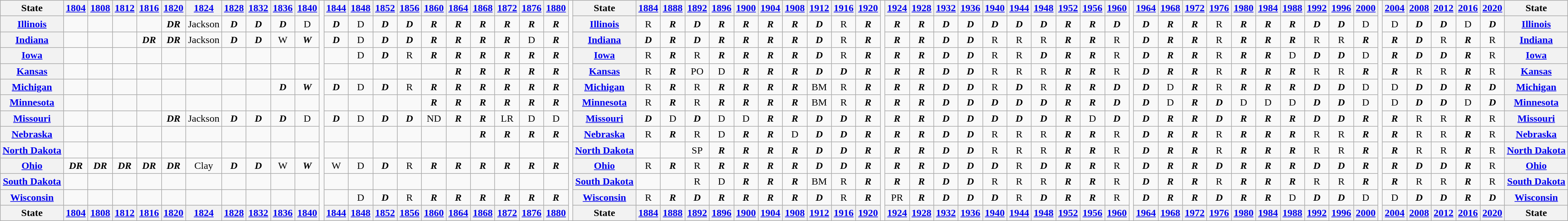<table class=wikitable style="text-align:center">
<tr>
<th>State</th>
<th><a href='#'>1804</a></th>
<th><a href='#'>1808</a></th>
<th><a href='#'>1812</a></th>
<th><a href='#'>1816</a></th>
<th><a href='#'>1820</a></th>
<th><a href='#'>1824</a></th>
<th><a href='#'>1828</a></th>
<th><a href='#'>1832</a></th>
<th><a href='#'>1836</a></th>
<th><a href='#'>1840</a></th>
<td rowspan=99></td>
<th><a href='#'>1844</a></th>
<th><a href='#'>1848</a></th>
<th><a href='#'>1852</a></th>
<th><a href='#'>1856</a></th>
<th><a href='#'>1860</a></th>
<th><a href='#'>1864</a></th>
<th><a href='#'>1868</a></th>
<th><a href='#'>1872</a></th>
<th><a href='#'>1876</a></th>
<th><a href='#'>1880</a></th>
<td rowspan=99></td>
<th>State</th>
<th><a href='#'>1884</a></th>
<th><a href='#'>1888</a></th>
<th><a href='#'>1892</a></th>
<th><a href='#'>1896</a></th>
<th><a href='#'>1900</a></th>
<th><a href='#'>1904</a></th>
<th><a href='#'>1908</a></th>
<th><a href='#'>1912</a></th>
<th><a href='#'>1916</a></th>
<th><a href='#'>1920</a></th>
<td rowspan=99></td>
<th><a href='#'>1924</a></th>
<th><a href='#'>1928</a></th>
<th><a href='#'>1932</a></th>
<th><a href='#'>1936</a></th>
<th><a href='#'>1940</a></th>
<th><a href='#'>1944</a></th>
<th><a href='#'>1948</a></th>
<th><a href='#'>1952</a></th>
<th><a href='#'>1956</a></th>
<th><a href='#'>1960</a></th>
<td rowspan=99></td>
<th><a href='#'>1964</a></th>
<th><a href='#'>1968</a></th>
<th><a href='#'>1972</a></th>
<th><a href='#'>1976</a></th>
<th><a href='#'>1980</a></th>
<th><a href='#'>1984</a></th>
<th><a href='#'>1988</a></th>
<th><a href='#'>1992</a></th>
<th><a href='#'>1996</a></th>
<th><a href='#'>2000</a></th>
<td rowspan=99></td>
<th><a href='#'>2004</a></th>
<th><a href='#'>2008</a></th>
<th><a href='#'>2012</a></th>
<th><a href='#'>2016</a></th>
<th><a href='#'>2020</a></th>
<th>State</th>
</tr>
<tr>
<th nowrap><a href='#'>Illinois</a></th>
<td> </td>
<td> </td>
<td> </td>
<td> </td>
<td><strong><em>DR</em></strong></td>
<td>Jackson</td>
<td><strong><em>D</em></strong></td>
<td><strong><em>D</em></strong></td>
<td><strong><em>D</em></strong></td>
<td>D</td>
<td><strong><em>D</em></strong></td>
<td>D</td>
<td><strong><em>D</em></strong></td>
<td><strong><em>D</em></strong></td>
<td><strong><em>R</em></strong></td>
<td><strong><em>R</em></strong></td>
<td><strong><em>R</em></strong></td>
<td><strong><em>R</em></strong></td>
<td><strong><em>R</em></strong></td>
<td><strong><em>R</em></strong></td>
<th nowrap><a href='#'>Illinois</a></th>
<td>R</td>
<td><strong><em>R</em></strong></td>
<td><strong><em>D</em></strong></td>
<td><strong><em>R</em></strong></td>
<td><strong><em>R</em></strong></td>
<td><strong><em>R</em></strong></td>
<td><strong><em>R</em></strong></td>
<td><strong><em>D</em></strong></td>
<td>R</td>
<td><strong><em>R</em></strong></td>
<td><strong><em>R</em></strong></td>
<td><strong><em>R</em></strong></td>
<td><strong><em>D</em></strong></td>
<td><strong><em>D</em></strong></td>
<td><strong><em>D</em></strong></td>
<td><strong><em>D</em></strong></td>
<td><strong><em>D</em></strong></td>
<td><strong><em>R</em></strong></td>
<td><strong><em>R</em></strong></td>
<td><strong><em>D</em></strong></td>
<td><strong><em>D</em></strong></td>
<td><strong><em>R</em></strong></td>
<td><strong><em>R</em></strong></td>
<td>R</td>
<td><strong><em>R</em></strong></td>
<td><strong><em>R</em></strong></td>
<td><strong><em>R</em></strong></td>
<td><strong><em>D</em></strong></td>
<td><strong><em>D</em></strong></td>
<td>D</td>
<td>D</td>
<td><strong><em>D</em></strong></td>
<td><strong><em>D</em></strong></td>
<td>D</td>
<td><strong><em>D</em></strong></td>
<th nowrap><a href='#'>Illinois</a></th>
</tr>
<tr>
<th nowrap><a href='#'>Indiana</a></th>
<td> </td>
<td> </td>
<td> </td>
<td><strong><em>DR</em></strong></td>
<td><strong><em>DR</em></strong></td>
<td>Jackson</td>
<td><strong><em>D</em></strong></td>
<td><strong><em>D</em></strong></td>
<td>W</td>
<td><strong><em>W</em></strong></td>
<td><strong><em>D</em></strong></td>
<td>D</td>
<td><strong><em>D</em></strong></td>
<td><strong><em>D</em></strong></td>
<td><strong><em>R</em></strong></td>
<td><strong><em>R</em></strong></td>
<td><strong><em>R</em></strong></td>
<td><strong><em>R</em></strong></td>
<td>D</td>
<td><strong><em>R</em></strong></td>
<th nowrap><a href='#'>Indiana</a></th>
<td><strong><em>D</em></strong></td>
<td><strong><em>R</em></strong></td>
<td><strong><em>D</em></strong></td>
<td><strong><em>R</em></strong></td>
<td><strong><em>R</em></strong></td>
<td><strong><em>R</em></strong></td>
<td><strong><em>R</em></strong></td>
<td><strong><em>D</em></strong></td>
<td>R</td>
<td><strong><em>R</em></strong></td>
<td><strong><em>R</em></strong></td>
<td><strong><em>R</em></strong></td>
<td><strong><em>D</em></strong></td>
<td><strong><em>D</em></strong></td>
<td>R</td>
<td>R</td>
<td>R</td>
<td><strong><em>R</em></strong></td>
<td><strong><em>R</em></strong></td>
<td>R</td>
<td><strong><em>D</em></strong></td>
<td><strong><em>R</em></strong></td>
<td><strong><em>R</em></strong></td>
<td>R</td>
<td><strong><em>R</em></strong></td>
<td><strong><em>R</em></strong></td>
<td><strong><em>R</em></strong></td>
<td>R</td>
<td>R</td>
<td><strong><em>R</em></strong></td>
<td><strong><em>R</em></strong></td>
<td><strong><em>D</em></strong></td>
<td>R</td>
<td><strong><em>R</em></strong></td>
<td>R</td>
<th nowrap><a href='#'>Indiana</a></th>
</tr>
<tr>
<th nowrap><a href='#'>Iowa</a></th>
<td> </td>
<td> </td>
<td> </td>
<td> </td>
<td> </td>
<td> </td>
<td> </td>
<td> </td>
<td> </td>
<td> </td>
<td> </td>
<td>D</td>
<td><strong><em>D</em></strong></td>
<td>R</td>
<td><strong><em>R</em></strong></td>
<td><strong><em>R</em></strong></td>
<td><strong><em>R</em></strong></td>
<td><strong><em>R</em></strong></td>
<td><strong><em>R</em></strong></td>
<td><strong><em>R</em></strong></td>
<th nowrap><a href='#'>Iowa</a></th>
<td>R</td>
<td><strong><em>R</em></strong></td>
<td>R</td>
<td><strong><em>R</em></strong></td>
<td><strong><em>R</em></strong></td>
<td><strong><em>R</em></strong></td>
<td><strong><em>R</em></strong></td>
<td><strong><em>D</em></strong></td>
<td>R</td>
<td><strong><em>R</em></strong></td>
<td><strong><em>R</em></strong></td>
<td><strong><em>R</em></strong></td>
<td><strong><em>D</em></strong></td>
<td><strong><em>D</em></strong></td>
<td>R</td>
<td>R</td>
<td><strong><em>D</em></strong></td>
<td><strong><em>R</em></strong></td>
<td><strong><em>R</em></strong></td>
<td>R</td>
<td><strong><em>D</em></strong></td>
<td><strong><em>R</em></strong></td>
<td><strong><em>R</em></strong></td>
<td>R</td>
<td><strong><em>R</em></strong></td>
<td><strong><em>R</em></strong></td>
<td>D</td>
<td><strong><em>D</em></strong></td>
<td><strong><em>D</em></strong></td>
<td>D</td>
<td><strong><em>R</em></strong></td>
<td><strong><em>D</em></strong></td>
<td><strong><em>D</em></strong></td>
<td><strong><em>R</em></strong></td>
<td>R</td>
<th nowrap><a href='#'>Iowa</a></th>
</tr>
<tr>
<th nowrap><a href='#'>Kansas</a></th>
<td> </td>
<td> </td>
<td> </td>
<td> </td>
<td> </td>
<td> </td>
<td> </td>
<td> </td>
<td> </td>
<td> </td>
<td> </td>
<td> </td>
<td> </td>
<td> </td>
<td> </td>
<td><strong><em>R</em></strong></td>
<td><strong><em>R</em></strong></td>
<td><strong><em>R</em></strong></td>
<td><strong><em>R</em></strong></td>
<td><strong><em>R</em></strong></td>
<th nowrap><a href='#'>Kansas</a></th>
<td>R</td>
<td><strong><em>R</em></strong></td>
<td>PO</td>
<td>D</td>
<td><strong><em>R</em></strong></td>
<td><strong><em>R</em></strong></td>
<td><strong><em>R</em></strong></td>
<td><strong><em>D</em></strong></td>
<td><strong><em>D</em></strong></td>
<td><strong><em>R</em></strong></td>
<td><strong><em>R</em></strong></td>
<td><strong><em>R</em></strong></td>
<td><strong><em>D</em></strong></td>
<td><strong><em>D</em></strong></td>
<td>R</td>
<td>R</td>
<td>R</td>
<td><strong><em>R</em></strong></td>
<td><strong><em>R</em></strong></td>
<td>R</td>
<td><strong><em>D</em></strong></td>
<td><strong><em>R</em></strong></td>
<td><strong><em>R</em></strong></td>
<td>R</td>
<td><strong><em>R</em></strong></td>
<td><strong><em>R</em></strong></td>
<td><strong><em>R</em></strong></td>
<td>R</td>
<td>R</td>
<td><strong><em>R</em></strong></td>
<td><strong><em>R</em></strong></td>
<td>R</td>
<td>R</td>
<td><strong><em>R</em></strong></td>
<td>R</td>
<th nowrap><a href='#'>Kansas</a></th>
</tr>
<tr>
<th nowrap><a href='#'>Michigan</a></th>
<td> </td>
<td> </td>
<td> </td>
<td> </td>
<td> </td>
<td> </td>
<td> </td>
<td> </td>
<td><strong><em>D</em></strong></td>
<td><strong><em>W</em></strong></td>
<td><strong><em>D</em></strong></td>
<td>D</td>
<td><strong><em>D</em></strong></td>
<td>R</td>
<td><strong><em>R</em></strong></td>
<td><strong><em>R</em></strong></td>
<td><strong><em>R</em></strong></td>
<td><strong><em>R</em></strong></td>
<td><strong><em>R</em></strong></td>
<td><strong><em>R</em></strong></td>
<th nowrap><a href='#'>Michigan</a></th>
<td>R</td>
<td><strong><em>R</em></strong></td>
<td>R</td>
<td><strong><em>R</em></strong></td>
<td><strong><em>R</em></strong></td>
<td><strong><em>R</em></strong></td>
<td><strong><em>R</em></strong></td>
<td>BM</td>
<td>R</td>
<td><strong><em>R</em></strong></td>
<td><strong><em>R</em></strong></td>
<td><strong><em>R</em></strong></td>
<td><strong><em>D</em></strong></td>
<td><strong><em>D</em></strong></td>
<td>R</td>
<td><strong><em>D</em></strong></td>
<td>R</td>
<td><strong><em>R</em></strong></td>
<td><strong><em>R</em></strong></td>
<td><strong><em>D</em></strong></td>
<td><strong><em>D</em></strong></td>
<td>D</td>
<td><strong><em>R</em></strong></td>
<td>R</td>
<td><strong><em>R</em></strong></td>
<td><strong><em>R</em></strong></td>
<td><strong><em>R</em></strong></td>
<td><strong><em>D</em></strong></td>
<td><strong><em>D</em></strong></td>
<td>D</td>
<td>D</td>
<td><strong><em>D</em></strong></td>
<td><strong><em>D</em></strong></td>
<td><strong><em>R</em></strong></td>
<td><strong><em>D</em></strong></td>
<th nowrap><a href='#'>Michigan</a></th>
</tr>
<tr>
<th nowrap><a href='#'>Minnesota</a></th>
<td> </td>
<td> </td>
<td> </td>
<td> </td>
<td> </td>
<td> </td>
<td> </td>
<td> </td>
<td> </td>
<td> </td>
<td> </td>
<td> </td>
<td> </td>
<td> </td>
<td><strong><em>R</em></strong></td>
<td><strong><em>R</em></strong></td>
<td><strong><em>R</em></strong></td>
<td><strong><em>R</em></strong></td>
<td><strong><em>R</em></strong></td>
<td><strong><em>R</em></strong></td>
<th nowrap><a href='#'>Minnesota</a></th>
<td>R</td>
<td><strong><em>R</em></strong></td>
<td>R</td>
<td><strong><em>R</em></strong></td>
<td><strong><em>R</em></strong></td>
<td><strong><em>R</em></strong></td>
<td><strong><em>R</em></strong></td>
<td>BM</td>
<td>R</td>
<td><strong><em>R</em></strong></td>
<td><strong><em>R</em></strong></td>
<td><strong><em>R</em></strong></td>
<td><strong><em>D</em></strong></td>
<td><strong><em>D</em></strong></td>
<td><strong><em>D</em></strong></td>
<td><strong><em>D</em></strong></td>
<td><strong><em>D</em></strong></td>
<td><strong><em>R</em></strong></td>
<td><strong><em>R</em></strong></td>
<td><strong><em>D</em></strong></td>
<td><strong><em>D</em></strong></td>
<td>D</td>
<td><strong><em>R</em></strong></td>
<td><strong><em>D</em></strong></td>
<td>D</td>
<td>D</td>
<td>D</td>
<td><strong><em>D</em></strong></td>
<td><strong><em>D</em></strong></td>
<td>D</td>
<td>D</td>
<td><strong><em>D</em></strong></td>
<td><strong><em>D</em></strong></td>
<td>D</td>
<td><strong><em>D</em></strong></td>
<th nowrap><a href='#'>Minnesota</a></th>
</tr>
<tr>
<th nowrap><a href='#'>Missouri</a></th>
<td> </td>
<td> </td>
<td> </td>
<td> </td>
<td><strong><em>DR</em></strong></td>
<td>Jackson</td>
<td><strong><em>D</em></strong></td>
<td><strong><em>D</em></strong></td>
<td><strong><em>D</em></strong></td>
<td>D</td>
<td><strong><em>D</em></strong></td>
<td>D</td>
<td><strong><em>D</em></strong></td>
<td><strong><em>D</em></strong></td>
<td>ND</td>
<td><strong><em>R</em></strong></td>
<td><strong><em>R</em></strong></td>
<td>LR</td>
<td>D</td>
<td>D</td>
<th nowrap><a href='#'>Missouri</a></th>
<td><strong><em>D</em></strong></td>
<td>D</td>
<td><strong><em>D</em></strong></td>
<td>D</td>
<td>D</td>
<td><strong><em>R</em></strong></td>
<td><strong><em>R</em></strong></td>
<td><strong><em>D</em></strong></td>
<td><strong><em>D</em></strong></td>
<td><strong><em>R</em></strong></td>
<td><strong><em>R</em></strong></td>
<td><strong><em>R</em></strong></td>
<td><strong><em>D</em></strong></td>
<td><strong><em>D</em></strong></td>
<td><strong><em>D</em></strong></td>
<td><strong><em>D</em></strong></td>
<td><strong><em>D</em></strong></td>
<td><strong><em>R</em></strong></td>
<td>D</td>
<td><strong><em>D</em></strong></td>
<td><strong><em>D</em></strong></td>
<td><strong><em>R</em></strong></td>
<td><strong><em>R</em></strong></td>
<td><strong><em>D</em></strong></td>
<td><strong><em>R</em></strong></td>
<td><strong><em>R</em></strong></td>
<td><strong><em>R</em></strong></td>
<td><strong><em>D</em></strong></td>
<td><strong><em>D</em></strong></td>
<td><strong><em>R</em></strong></td>
<td><strong><em>R</em></strong></td>
<td>R</td>
<td>R</td>
<td><strong><em>R</em></strong></td>
<td>R</td>
<th nowrap><a href='#'>Missouri</a></th>
</tr>
<tr>
<th nowrap><a href='#'>Nebraska</a></th>
<td> </td>
<td> </td>
<td> </td>
<td> </td>
<td> </td>
<td> </td>
<td> </td>
<td> </td>
<td> </td>
<td> </td>
<td> </td>
<td> </td>
<td> </td>
<td> </td>
<td> </td>
<td> </td>
<td><strong><em>R</em></strong></td>
<td><strong><em>R</em></strong></td>
<td><strong><em>R</em></strong></td>
<td><strong><em>R</em></strong></td>
<th nowrap><a href='#'>Nebraska</a></th>
<td>R</td>
<td><strong><em>R</em></strong></td>
<td>R</td>
<td>D</td>
<td><strong><em>R</em></strong></td>
<td><strong><em>R</em></strong></td>
<td>D</td>
<td><strong><em>D</em></strong></td>
<td><strong><em>D</em></strong></td>
<td><strong><em>R</em></strong></td>
<td><strong><em>R</em></strong></td>
<td><strong><em>R</em></strong></td>
<td><strong><em>D</em></strong></td>
<td><strong><em>D</em></strong></td>
<td>R</td>
<td>R</td>
<td>R</td>
<td><strong><em>R</em></strong></td>
<td><strong><em>R</em></strong></td>
<td>R</td>
<td><strong><em>D</em></strong></td>
<td><strong><em>R</em></strong></td>
<td><strong><em>R</em></strong></td>
<td>R</td>
<td><strong><em>R</em></strong></td>
<td><strong><em>R</em></strong></td>
<td><strong><em>R</em></strong></td>
<td>R</td>
<td>R</td>
<td><strong><em>R</em></strong></td>
<td><strong><em>R</em></strong></td>
<td>R</td>
<td>R</td>
<td><strong><em>R</em></strong></td>
<td>R</td>
<th nowrap><a href='#'>Nebraska</a></th>
</tr>
<tr>
<th nowrap><a href='#'>North Dakota</a></th>
<td> </td>
<td> </td>
<td> </td>
<td> </td>
<td> </td>
<td> </td>
<td> </td>
<td> </td>
<td> </td>
<td> </td>
<td> </td>
<td> </td>
<td> </td>
<td> </td>
<td> </td>
<td> </td>
<td> </td>
<td> </td>
<td> </td>
<td> </td>
<th nowrap><a href='#'>North Dakota</a></th>
<td> </td>
<td> </td>
<td>SP</td>
<td><strong><em>R</em></strong></td>
<td><strong><em>R</em></strong></td>
<td><strong><em>R</em></strong></td>
<td><strong><em>R</em></strong></td>
<td><strong><em>D</em></strong></td>
<td><strong><em>D</em></strong></td>
<td><strong><em>R</em></strong></td>
<td><strong><em>R</em></strong></td>
<td><strong><em>R</em></strong></td>
<td><strong><em>D</em></strong></td>
<td><strong><em>D</em></strong></td>
<td>R</td>
<td>R</td>
<td>R</td>
<td><strong><em>R</em></strong></td>
<td><strong><em>R</em></strong></td>
<td>R</td>
<td><strong><em>D</em></strong></td>
<td><strong><em>R</em></strong></td>
<td><strong><em>R</em></strong></td>
<td>R</td>
<td><strong><em>R</em></strong></td>
<td><strong><em>R</em></strong></td>
<td><strong><em>R</em></strong></td>
<td>R</td>
<td>R</td>
<td><strong><em>R</em></strong></td>
<td><strong><em>R</em></strong></td>
<td>R</td>
<td>R</td>
<td><strong><em>R</em></strong></td>
<td>R</td>
<th nowrap><a href='#'>North Dakota</a></th>
</tr>
<tr>
<th nowrap><a href='#'>Ohio</a></th>
<td><strong><em>DR</em></strong></td>
<td><strong><em>DR</em></strong></td>
<td><strong><em>DR</em></strong></td>
<td><strong><em>DR</em></strong></td>
<td><strong><em>DR</em></strong></td>
<td>Clay</td>
<td><strong><em>D</em></strong></td>
<td><strong><em>D</em></strong></td>
<td>W</td>
<td><strong><em>W</em></strong></td>
<td>W</td>
<td>D</td>
<td><strong><em>D</em></strong></td>
<td>R</td>
<td><strong><em>R</em></strong></td>
<td><strong><em>R</em></strong></td>
<td><strong><em>R</em></strong></td>
<td><strong><em>R</em></strong></td>
<td><strong><em>R</em></strong></td>
<td><strong><em>R</em></strong></td>
<th nowrap><a href='#'>Ohio</a></th>
<td>R</td>
<td><strong><em>R</em></strong></td>
<td>R</td>
<td><strong><em>R</em></strong></td>
<td><strong><em>R</em></strong></td>
<td><strong><em>R</em></strong></td>
<td><strong><em>R</em></strong></td>
<td><strong><em>D</em></strong></td>
<td><strong><em>D</em></strong></td>
<td><strong><em>R</em></strong></td>
<td><strong><em>R</em></strong></td>
<td><strong><em>R</em></strong></td>
<td><strong><em>D</em></strong></td>
<td><strong><em>D</em></strong></td>
<td><strong><em>D</em></strong></td>
<td>R</td>
<td><strong><em>D</em></strong></td>
<td><strong><em>R</em></strong></td>
<td><strong><em>R</em></strong></td>
<td>R</td>
<td><strong><em>D</em></strong></td>
<td><strong><em>R</em></strong></td>
<td><strong><em>R</em></strong></td>
<td><strong><em>D</em></strong></td>
<td><strong><em>R</em></strong></td>
<td><strong><em>R</em></strong></td>
<td><strong><em>R</em></strong></td>
<td><strong><em>D</em></strong></td>
<td><strong><em>D</em></strong></td>
<td><strong><em>R</em></strong></td>
<td><strong><em>R</em></strong></td>
<td><strong><em>D</em></strong></td>
<td><strong><em>D</em></strong></td>
<td><strong><em>R</em></strong></td>
<td>R</td>
<th nowrap><a href='#'>Ohio</a></th>
</tr>
<tr>
<th nowrap><a href='#'>South Dakota</a></th>
<td> </td>
<td> </td>
<td> </td>
<td> </td>
<td> </td>
<td> </td>
<td> </td>
<td> </td>
<td> </td>
<td> </td>
<td> </td>
<td> </td>
<td> </td>
<td> </td>
<td> </td>
<td> </td>
<td> </td>
<td> </td>
<td> </td>
<td> </td>
<th nowrap><a href='#'>South Dakota</a></th>
<td> </td>
<td> </td>
<td>R</td>
<td>D</td>
<td><strong><em>R</em></strong></td>
<td><strong><em>R</em></strong></td>
<td><strong><em>R</em></strong></td>
<td>BM</td>
<td>R</td>
<td><strong><em>R</em></strong></td>
<td><strong><em>R</em></strong></td>
<td><strong><em>R</em></strong></td>
<td><strong><em>D</em></strong></td>
<td><strong><em>D</em></strong></td>
<td>R</td>
<td>R</td>
<td>R</td>
<td><strong><em>R</em></strong></td>
<td><strong><em>R</em></strong></td>
<td>R</td>
<td><strong><em>D</em></strong></td>
<td><strong><em>R</em></strong></td>
<td><strong><em>R</em></strong></td>
<td>R</td>
<td><strong><em>R</em></strong></td>
<td><strong><em>R</em></strong></td>
<td><strong><em>R</em></strong></td>
<td>R</td>
<td>R</td>
<td><strong><em>R</em></strong></td>
<td><strong><em>R</em></strong></td>
<td>R</td>
<td>R</td>
<td><strong><em>R</em></strong></td>
<td>R</td>
<th nowrap><a href='#'>South Dakota</a></th>
</tr>
<tr>
<th nowrap><a href='#'>Wisconsin</a></th>
<td> </td>
<td> </td>
<td> </td>
<td> </td>
<td> </td>
<td> </td>
<td> </td>
<td> </td>
<td> </td>
<td> </td>
<td> </td>
<td>D</td>
<td><strong><em>D</em></strong></td>
<td>R</td>
<td><strong><em>R</em></strong></td>
<td><strong><em>R</em></strong></td>
<td><strong><em>R</em></strong></td>
<td><strong><em>R</em></strong></td>
<td><strong><em>R</em></strong></td>
<td><strong><em>R</em></strong></td>
<th nowrap><a href='#'>Wisconsin</a></th>
<td>R</td>
<td><strong><em>R</em></strong></td>
<td><strong><em>D</em></strong></td>
<td><strong><em>R</em></strong></td>
<td><strong><em>R</em></strong></td>
<td><strong><em>R</em></strong></td>
<td><strong><em>R</em></strong></td>
<td><strong><em>D</em></strong></td>
<td>R</td>
<td><strong><em>R</em></strong></td>
<td>PR</td>
<td><strong><em>R</em></strong></td>
<td><strong><em>D</em></strong></td>
<td><strong><em>D</em></strong></td>
<td><strong><em>D</em></strong></td>
<td>R</td>
<td><strong><em>D</em></strong></td>
<td><strong><em>R</em></strong></td>
<td><strong><em>R</em></strong></td>
<td>R</td>
<td><strong><em>D</em></strong></td>
<td><strong><em>R</em></strong></td>
<td><strong><em>R</em></strong></td>
<td><strong><em>D</em></strong></td>
<td><strong><em>R</em></strong></td>
<td><strong><em>R</em></strong></td>
<td>D</td>
<td><strong><em>D</em></strong></td>
<td><strong><em>D</em></strong></td>
<td>D</td>
<td>D</td>
<td><strong><em>D</em></strong></td>
<td><strong><em>D</em></strong></td>
<td><strong><em>R</em></strong></td>
<td><strong><em>D</em></strong></td>
<th nowrap><a href='#'>Wisconsin</a></th>
</tr>
<tr>
<th>State</th>
<th><a href='#'>1804</a></th>
<th><a href='#'>1808</a></th>
<th><a href='#'>1812</a></th>
<th><a href='#'>1816</a></th>
<th><a href='#'>1820</a></th>
<th><a href='#'>1824</a></th>
<th><a href='#'>1828</a></th>
<th><a href='#'>1832</a></th>
<th><a href='#'>1836</a></th>
<th><a href='#'>1840</a></th>
<th><a href='#'>1844</a></th>
<th><a href='#'>1848</a></th>
<th><a href='#'>1852</a></th>
<th><a href='#'>1856</a></th>
<th><a href='#'>1860</a></th>
<th><a href='#'>1864</a></th>
<th><a href='#'>1868</a></th>
<th><a href='#'>1872</a></th>
<th><a href='#'>1876</a></th>
<th><a href='#'>1880</a></th>
<th>State</th>
<th><a href='#'>1884</a></th>
<th><a href='#'>1888</a></th>
<th><a href='#'>1892</a></th>
<th><a href='#'>1896</a></th>
<th><a href='#'>1900</a></th>
<th><a href='#'>1904</a></th>
<th><a href='#'>1908</a></th>
<th><a href='#'>1912</a></th>
<th><a href='#'>1916</a></th>
<th><a href='#'>1920</a></th>
<th><a href='#'>1924</a></th>
<th><a href='#'>1928</a></th>
<th><a href='#'>1932</a></th>
<th><a href='#'>1936</a></th>
<th><a href='#'>1940</a></th>
<th><a href='#'>1944</a></th>
<th><a href='#'>1948</a></th>
<th><a href='#'>1952</a></th>
<th><a href='#'>1956</a></th>
<th><a href='#'>1960</a></th>
<th><a href='#'>1964</a></th>
<th><a href='#'>1968</a></th>
<th><a href='#'>1972</a></th>
<th><a href='#'>1976</a></th>
<th><a href='#'>1980</a></th>
<th><a href='#'>1984</a></th>
<th><a href='#'>1988</a></th>
<th><a href='#'>1992</a></th>
<th><a href='#'>1996</a></th>
<th><a href='#'>2000</a></th>
<th><a href='#'>2004</a></th>
<th><a href='#'>2008</a></th>
<th><a href='#'>2012</a></th>
<th><a href='#'>2016</a></th>
<th><a href='#'>2020</a></th>
<th>State</th>
</tr>
</table>
